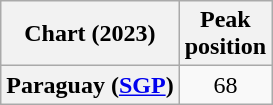<table class="wikitable sortable plainrowheaders" style="text-align:center">
<tr>
<th scope="col">Chart (2023)</th>
<th scope="col">Peak<br>position</th>
</tr>
<tr>
<th scope="row">Paraguay (<a href='#'>SGP</a>)</th>
<td>68</td>
</tr>
</table>
